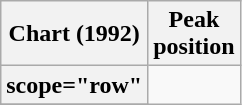<table class="wikitable sortable plainrowheaders" style="text-align:center">
<tr>
<th scope="col">Chart (1992)</th>
<th scope="col">Peak<br>position</th>
</tr>
<tr>
<th>scope="row"</th>
</tr>
<tr>
</tr>
</table>
